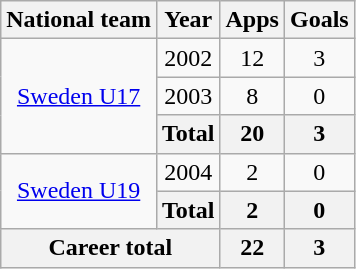<table class="wikitable" style="text-align:center">
<tr>
<th>National team</th>
<th>Year</th>
<th>Apps</th>
<th>Goals</th>
</tr>
<tr>
<td rowspan="3"><a href='#'>Sweden U17</a></td>
<td>2002</td>
<td>12</td>
<td>3</td>
</tr>
<tr>
<td>2003</td>
<td>8</td>
<td>0</td>
</tr>
<tr>
<th>Total</th>
<th>20</th>
<th>3</th>
</tr>
<tr>
<td rowspan="2"><a href='#'>Sweden U19</a></td>
<td>2004</td>
<td>2</td>
<td>0</td>
</tr>
<tr>
<th>Total</th>
<th>2</th>
<th>0</th>
</tr>
<tr>
<th colspan="2">Career total</th>
<th>22</th>
<th>3</th>
</tr>
</table>
